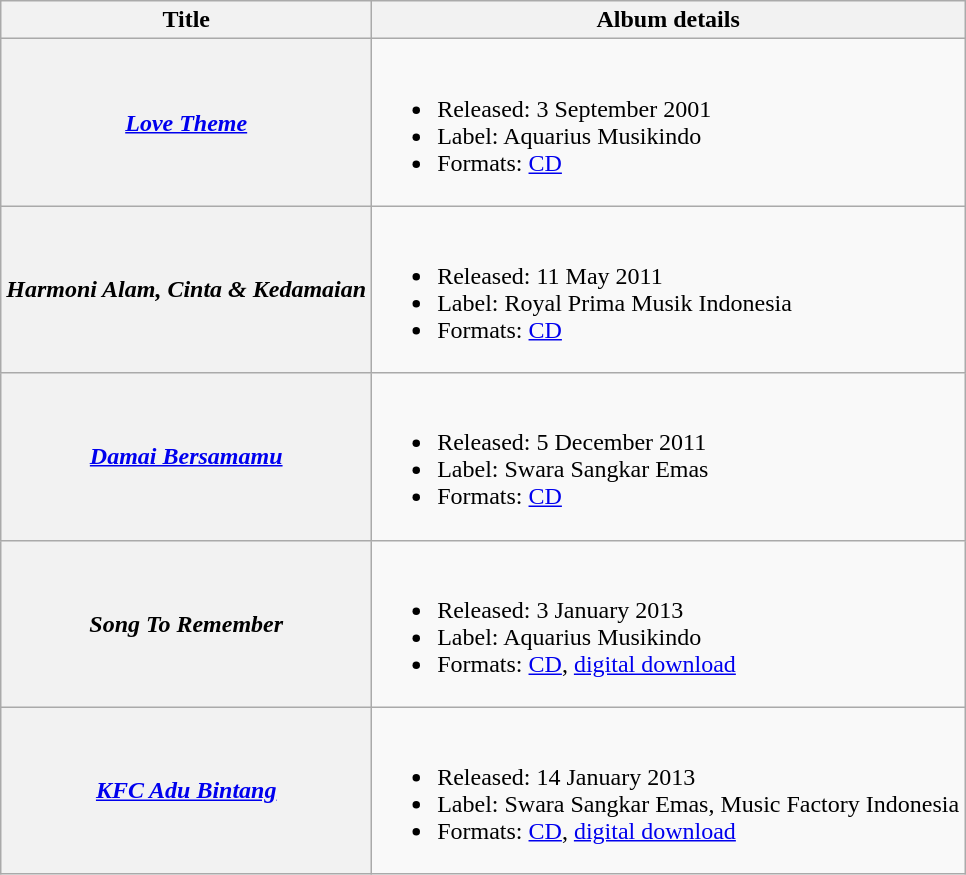<table class="wikitable plainrowheaders">
<tr>
<th>Title</th>
<th>Album details</th>
</tr>
<tr>
<th scope="row"><em><a href='#'>Love Theme</a></em></th>
<td><br><ul><li>Released: 3 September 2001</li><li>Label: Aquarius Musikindo</li><li>Formats: <a href='#'>CD</a></li></ul></td>
</tr>
<tr>
<th scope="row"><em>Harmoni Alam, Cinta & Kedamaian</em></th>
<td><br><ul><li>Released: 11 May 2011</li><li>Label: Royal Prima Musik Indonesia</li><li>Formats: <a href='#'>CD</a></li></ul></td>
</tr>
<tr>
<th scope="row"><em><a href='#'>Damai Bersamamu</a></em></th>
<td><br><ul><li>Released: 5 December 2011</li><li>Label: Swara Sangkar Emas</li><li>Formats: <a href='#'>CD</a></li></ul></td>
</tr>
<tr>
<th scope="row"><em>Song To Remember</em></th>
<td><br><ul><li>Released: 3 January 2013</li><li>Label: Aquarius Musikindo</li><li>Formats: <a href='#'>CD</a>, <a href='#'>digital download</a></li></ul></td>
</tr>
<tr>
<th scope="row"><em><a href='#'>KFC Adu Bintang</a></em></th>
<td><br><ul><li>Released: 14 January 2013</li><li>Label: Swara Sangkar Emas, Music Factory Indonesia</li><li>Formats: <a href='#'>CD</a>, <a href='#'>digital download</a></li></ul></td>
</tr>
</table>
